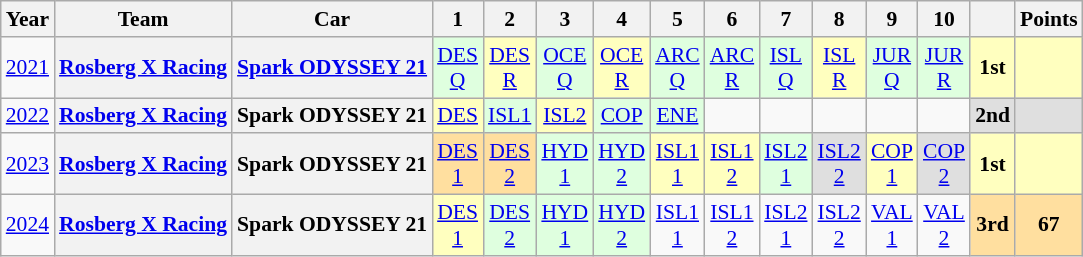<table class="wikitable" style="text-align:center; font-size:90%">
<tr>
<th>Year</th>
<th>Team</th>
<th>Car</th>
<th>1</th>
<th>2</th>
<th>3</th>
<th>4</th>
<th>5</th>
<th>6</th>
<th>7</th>
<th>8</th>
<th>9</th>
<th>10</th>
<th></th>
<th>Points</th>
</tr>
<tr>
<td><a href='#'>2021</a></td>
<th><a href='#'>Rosberg X Racing</a></th>
<th><a href='#'>Spark ODYSSEY 21</a></th>
<td style="background:#DFFFDF;"><a href='#'>DES<br>Q</a><br></td>
<td style="background:#FFFFBF;"><a href='#'>DES<br>R</a><br></td>
<td style="background:#DFFFDF;"><a href='#'>OCE<br>Q</a><br></td>
<td style="background:#FFFFBF;"><a href='#'>OCE<br>R</a><br></td>
<td style="background:#DFFFDF;"><a href='#'>ARC<br>Q</a><br></td>
<td style="background:#DFFFDF;"><a href='#'>ARC<br>R</a><br></td>
<td style="background:#DFFFDF;"><a href='#'>ISL<br>Q</a><br></td>
<td style="background:#FFFFBF;"><a href='#'>ISL<br>R</a><br></td>
<td style="background:#DFFFDF;"><a href='#'>JUR<br>Q</a><br></td>
<td style="background:#DFFFDF;"><a href='#'>JUR<br>R</a><br></td>
<th style="background:#FFFFBF;">1st</th>
<th style="background:#FFFFBF;"></th>
</tr>
<tr>
<td><a href='#'>2022</a></td>
<th><a href='#'>Rosberg X Racing</a></th>
<th>Spark ODYSSEY 21</th>
<td style="background:#FFFFBF;"><a href='#'>DES</a><br></td>
<td style="background:#DFFFDF;"><a href='#'>ISL1</a><br></td>
<td style="background:#FFFFBF;"><a href='#'>ISL2</a><br></td>
<td style="background:#DFFFDF;"><a href='#'>COP</a><br></td>
<td style="background:#DFFFDF;"><a href='#'>ENE</a><br></td>
<td></td>
<td></td>
<td></td>
<td></td>
<td></td>
<th style="background:#DFDFDF;">2nd</th>
<th style="background:#DFDFDF;"></th>
</tr>
<tr>
<td><a href='#'>2023</a></td>
<th><a href='#'>Rosberg X Racing</a></th>
<th>Spark ODYSSEY 21</th>
<td style="background:#FFDF9F;"><a href='#'>DES<br>1</a><br></td>
<td style="background:#FFDF9F;"><a href='#'>DES<br>2</a><br></td>
<td style="background:#DFFFDF;"><a href='#'>HYD<br>1</a><br></td>
<td style="background:#DFFFDF;"><a href='#'>HYD<br>2</a><br></td>
<td style="background:#FFFFBF;"><a href='#'>ISL1<br>1</a><br></td>
<td style="background:#FFFFBF;"><a href='#'>ISL1<br>2</a><br></td>
<td style="background:#DFFFDF;"><a href='#'>ISL2<br>1</a><br></td>
<td style="background:#DFDFDF;"><a href='#'>ISL2<br>2</a><br></td>
<td style="background:#FFFFBF;"><a href='#'>COP<br>1</a><br></td>
<td style="background:#DFDFDF;"><a href='#'>COP<br>2</a><br></td>
<th style="background:#FFFFBF;">1st</th>
<th style="background:#FFFFBF;"></th>
</tr>
<tr>
<td><a href='#'>2024</a></td>
<th><a href='#'>Rosberg X Racing</a></th>
<th>Spark ODYSSEY 21</th>
<td style="background:#FFFFBF;"><a href='#'>DES<br>1</a><br></td>
<td style="background:#DFFFDF;"><a href='#'>DES<br>2</a><br></td>
<td style="background:#DFFFDF;"><a href='#'>HYD<br>1</a><br></td>
<td style="background:#DFFFDF;"><a href='#'>HYD<br>2</a><br></td>
<td><a href='#'>ISL1<br>1</a><br></td>
<td><a href='#'>ISL1<br>2</a><br></td>
<td><a href='#'>ISL2<br>1</a><br></td>
<td><a href='#'>ISL2<br>2</a><br></td>
<td><a href='#'>VAL<br>1</a><br></td>
<td><a href='#'>VAL<br>2</a><br></td>
<th style="background:#FFDF9F;">3rd</th>
<th style="background:#FFDF9F;">67</th>
</tr>
</table>
